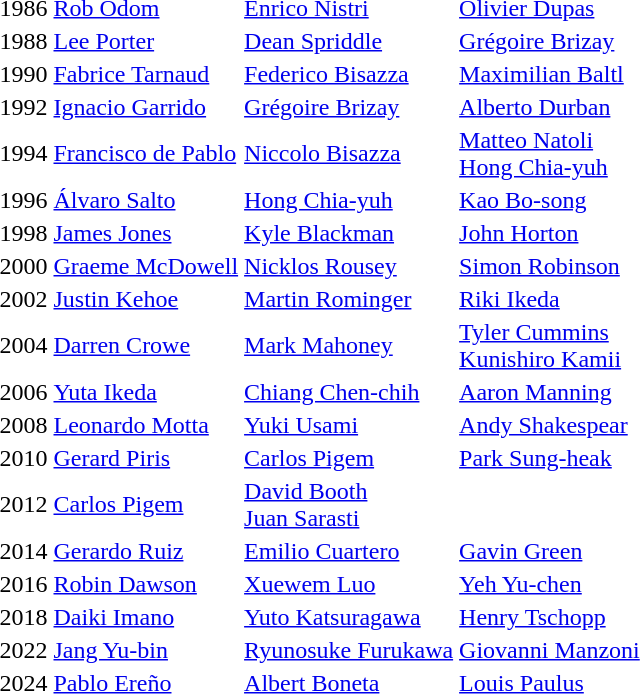<table>
<tr>
<td>1986</td>
<td> <a href='#'>Rob Odom</a></td>
<td> <a href='#'>Enrico Nistri</a></td>
<td> <a href='#'>Olivier Dupas</a></td>
<td></td>
</tr>
<tr>
<td>1988</td>
<td> <a href='#'>Lee Porter</a></td>
<td> <a href='#'>Dean Spriddle</a></td>
<td> <a href='#'>Grégoire Brizay</a></td>
<td></td>
</tr>
<tr>
<td>1990</td>
<td> <a href='#'>Fabrice Tarnaud</a></td>
<td> <a href='#'>Federico Bisazza</a></td>
<td> <a href='#'>Maximilian Baltl</a></td>
<td></td>
</tr>
<tr>
<td>1992</td>
<td> <a href='#'>Ignacio Garrido</a></td>
<td> <a href='#'>Grégoire Brizay</a></td>
<td> <a href='#'>Alberto Durban</a></td>
<td></td>
</tr>
<tr>
<td>1994</td>
<td> <a href='#'>Francisco de Pablo</a></td>
<td> <a href='#'>Niccolo Bisazza</a></td>
<td> <a href='#'>Matteo Natoli</a><br> <a href='#'>Hong Chia-yuh</a></td>
<td></td>
</tr>
<tr>
<td>1996</td>
<td> <a href='#'>Álvaro Salto</a></td>
<td> <a href='#'>Hong Chia-yuh</a></td>
<td> <a href='#'>Kao Bo-song</a></td>
<td></td>
</tr>
<tr>
<td>1998</td>
<td> <a href='#'>James Jones</a></td>
<td> <a href='#'>Kyle Blackman</a></td>
<td> <a href='#'>John Horton</a></td>
<td></td>
</tr>
<tr>
<td>2000</td>
<td> <a href='#'>Graeme McDowell</a></td>
<td> <a href='#'>Nicklos Rousey</a></td>
<td> <a href='#'>Simon Robinson</a></td>
<td></td>
</tr>
<tr>
<td>2002</td>
<td> <a href='#'>Justin Kehoe</a></td>
<td> <a href='#'>Martin Rominger</a></td>
<td> <a href='#'>Riki Ikeda</a></td>
<td></td>
</tr>
<tr>
<td>2004</td>
<td> <a href='#'>Darren Crowe</a></td>
<td> <a href='#'>Mark Mahoney</a></td>
<td> <a href='#'>Tyler Cummins</a><br> <a href='#'>Kunishiro Kamii</a></td>
<td></td>
</tr>
<tr>
<td>2006</td>
<td> <a href='#'>Yuta Ikeda</a></td>
<td> <a href='#'>Chiang Chen-chih</a></td>
<td> <a href='#'>Aaron Manning</a></td>
<td></td>
</tr>
<tr>
<td>2008</td>
<td> <a href='#'>Leonardo Motta</a></td>
<td> <a href='#'>Yuki Usami</a></td>
<td> <a href='#'>Andy Shakespear</a></td>
<td></td>
</tr>
<tr>
<td>2010</td>
<td> <a href='#'>Gerard Piris</a></td>
<td> <a href='#'>Carlos Pigem</a></td>
<td> <a href='#'>Park Sung-heak</a></td>
<td></td>
</tr>
<tr>
<td>2012</td>
<td> <a href='#'>Carlos Pigem</a></td>
<td> <a href='#'>David Booth</a><br> <a href='#'>Juan Sarasti</a></td>
<td></td>
<td></td>
</tr>
<tr>
<td>2014</td>
<td> <a href='#'>Gerardo Ruiz</a></td>
<td> <a href='#'>Emilio Cuartero</a></td>
<td> <a href='#'>Gavin Green</a></td>
<td></td>
</tr>
<tr>
<td>2016</td>
<td> <a href='#'>Robin Dawson</a></td>
<td> <a href='#'>Xuewem Luo</a></td>
<td> <a href='#'>Yeh Yu-chen</a></td>
<td></td>
</tr>
<tr>
<td>2018</td>
<td> <a href='#'>Daiki Imano</a></td>
<td> <a href='#'>Yuto Katsuragawa</a></td>
<td> <a href='#'>Henry Tschopp</a></td>
<td></td>
</tr>
<tr>
<td>2022</td>
<td> <a href='#'>Jang Yu-bin</a></td>
<td> <a href='#'>Ryunosuke Furukawa</a></td>
<td> <a href='#'>Giovanni Manzoni</a></td>
<td></td>
</tr>
<tr>
<td>2024</td>
<td> <a href='#'>Pablo Ereño</a></td>
<td> <a href='#'>Albert Boneta</a></td>
<td> <a href='#'>Louis Paulus</a></td>
<td></td>
</tr>
</table>
